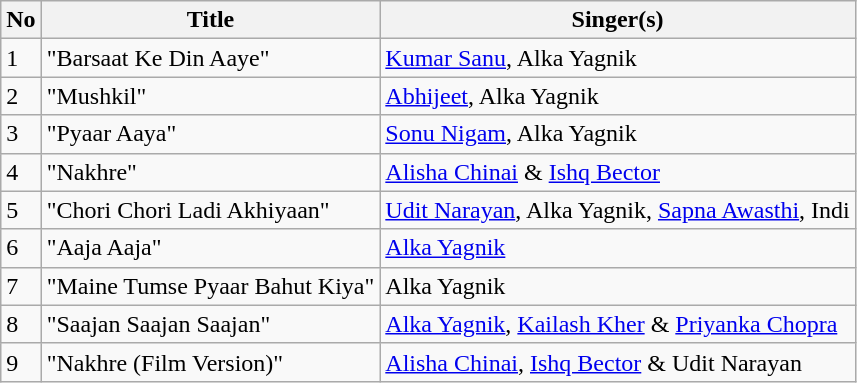<table class="wikitable">
<tr>
<th><strong>No</strong></th>
<th><strong>Title</strong></th>
<th><strong>Singer(s)</strong></th>
</tr>
<tr>
<td>1</td>
<td>"Barsaat Ke Din Aaye"</td>
<td><a href='#'>Kumar Sanu</a>, Alka Yagnik</td>
</tr>
<tr>
<td>2</td>
<td>"Mushkil"</td>
<td><a href='#'>Abhijeet</a>, Alka Yagnik</td>
</tr>
<tr>
<td>3</td>
<td>"Pyaar Aaya"</td>
<td><a href='#'>Sonu Nigam</a>, Alka Yagnik</td>
</tr>
<tr>
<td>4</td>
<td>"Nakhre"</td>
<td><a href='#'>Alisha Chinai</a> & <a href='#'>Ishq Bector</a></td>
</tr>
<tr>
<td>5</td>
<td>"Chori Chori Ladi Akhiyaan"</td>
<td><a href='#'>Udit Narayan</a>, Alka Yagnik, <a href='#'>Sapna Awasthi</a>, Indi</td>
</tr>
<tr>
<td>6</td>
<td>"Aaja Aaja"</td>
<td><a href='#'>Alka Yagnik</a></td>
</tr>
<tr>
<td>7</td>
<td>"Maine Tumse Pyaar Bahut Kiya"</td>
<td>Alka Yagnik</td>
</tr>
<tr>
<td>8</td>
<td>"Saajan Saajan Saajan"</td>
<td><a href='#'>Alka Yagnik</a>, <a href='#'>Kailash Kher</a> & <a href='#'>Priyanka Chopra</a></td>
</tr>
<tr>
<td>9</td>
<td>"Nakhre (Film Version)"</td>
<td><a href='#'>Alisha Chinai</a>, <a href='#'>Ishq Bector</a> & Udit Narayan</td>
</tr>
</table>
